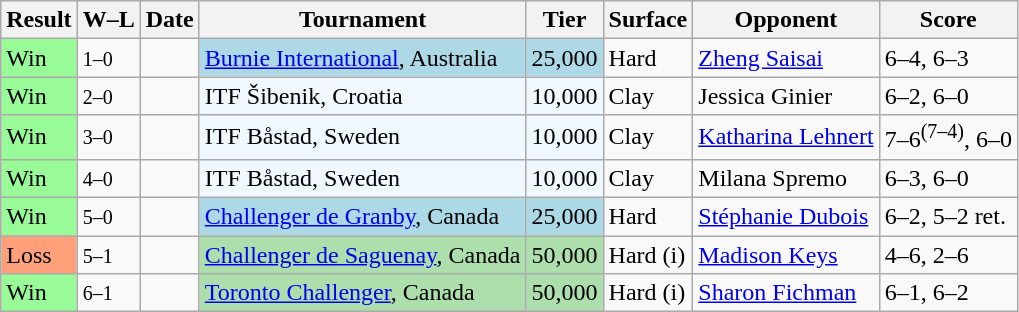<table class="sortable wikitable nowrap">
<tr>
<th>Result</th>
<th class="unsortable">W–L</th>
<th>Date</th>
<th>Tournament</th>
<th>Tier</th>
<th>Surface</th>
<th>Opponent</th>
<th class="unsortable">Score</th>
</tr>
<tr>
<td style="background:#98fb98;">Win</td>
<td><small>1–0</small></td>
<td></td>
<td style="background:lightblue;"><a href='#'>Burnie International</a>, Australia</td>
<td style="background:lightblue;">25,000</td>
<td>Hard</td>
<td> <a href='#'>Zheng Saisai</a></td>
<td>6–4, 6–3</td>
</tr>
<tr>
<td style="background:#98fb98;">Win</td>
<td><small>2–0</small></td>
<td></td>
<td style="background:#f0f8ff;">ITF Šibenik, Croatia</td>
<td style="background:#f0f8ff;">10,000</td>
<td>Clay</td>
<td> Jessica Ginier</td>
<td>6–2, 6–0</td>
</tr>
<tr>
<td style="background:#98fb98;">Win</td>
<td><small>3–0</small></td>
<td></td>
<td style="background:#f0f8ff;">ITF Båstad, Sweden</td>
<td style="background:#f0f8ff;">10,000</td>
<td>Clay</td>
<td> <a href='#'>Katharina Lehnert</a></td>
<td>7–6<sup>(7–4)</sup>, 6–0</td>
</tr>
<tr>
<td style="background:#98fb98;">Win</td>
<td><small>4–0</small></td>
<td></td>
<td style="background:#f0f8ff;">ITF Båstad, Sweden</td>
<td style="background:#f0f8ff;">10,000</td>
<td>Clay</td>
<td> Milana Spremo</td>
<td>6–3, 6–0</td>
</tr>
<tr>
<td style="background:#98fb98;">Win</td>
<td><small>5–0</small></td>
<td><a href='#'></a></td>
<td style="background:lightblue;"><a href='#'>Challenger de Granby</a>, Canada</td>
<td style="background:lightblue;">25,000</td>
<td>Hard</td>
<td> <a href='#'>Stéphanie Dubois</a></td>
<td>6–2, 5–2 ret.</td>
</tr>
<tr>
<td style="background:#ffa07a;">Loss</td>
<td><small>5–1</small></td>
<td><a href='#'></a></td>
<td style="background:#addfad;"><a href='#'>Challenger de Saguenay</a>, Canada</td>
<td style="background:#addfad;">50,000</td>
<td>Hard (i)</td>
<td> <a href='#'>Madison Keys</a></td>
<td>4–6, 2–6</td>
</tr>
<tr>
<td style="background:#98fb98;">Win</td>
<td><small>6–1</small></td>
<td><a href='#'></a></td>
<td style="background:#addfad;"><a href='#'>Toronto Challenger</a>, Canada</td>
<td style="background:#addfad;">50,000</td>
<td>Hard (i)</td>
<td> <a href='#'>Sharon Fichman</a></td>
<td>6–1, 6–2</td>
</tr>
</table>
